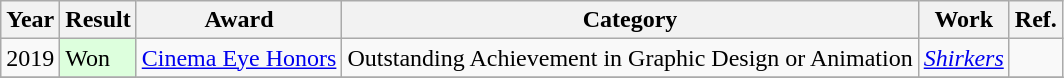<table class="wikitable">
<tr>
<th>Year</th>
<th>Result</th>
<th>Award</th>
<th>Category</th>
<th>Work</th>
<th>Ref.</th>
</tr>
<tr>
<td>2019</td>
<td style="background: #ddffdd">Won</td>
<td><a href='#'>Cinema Eye Honors</a></td>
<td>Outstanding Achievement in Graphic Design or Animation</td>
<td><em><a href='#'>Shirkers</a></em></td>
<td></td>
</tr>
<tr>
</tr>
</table>
